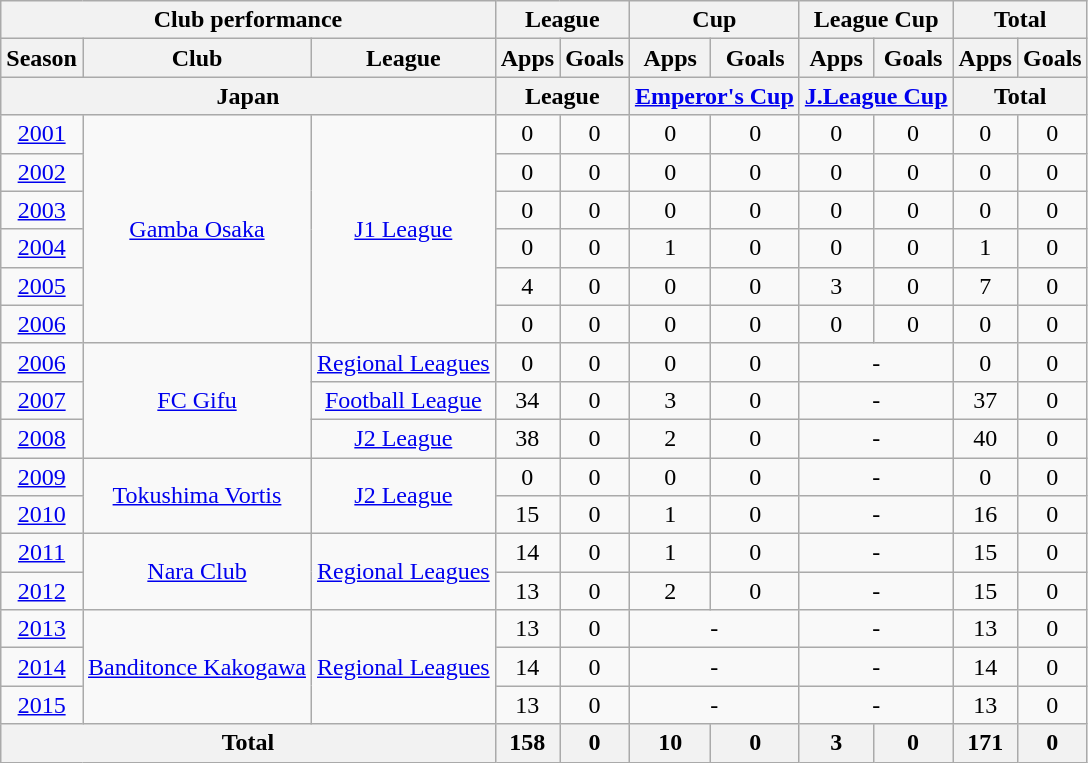<table class="wikitable" style="text-align:center;">
<tr>
<th colspan=3>Club performance</th>
<th colspan=2>League</th>
<th colspan=2>Cup</th>
<th colspan=2>League Cup</th>
<th colspan=2>Total</th>
</tr>
<tr>
<th>Season</th>
<th>Club</th>
<th>League</th>
<th>Apps</th>
<th>Goals</th>
<th>Apps</th>
<th>Goals</th>
<th>Apps</th>
<th>Goals</th>
<th>Apps</th>
<th>Goals</th>
</tr>
<tr>
<th colspan=3>Japan</th>
<th colspan=2>League</th>
<th colspan=2><a href='#'>Emperor's Cup</a></th>
<th colspan=2><a href='#'>J.League Cup</a></th>
<th colspan=2>Total</th>
</tr>
<tr>
<td><a href='#'>2001</a></td>
<td rowspan="6"><a href='#'>Gamba Osaka</a></td>
<td rowspan="6"><a href='#'>J1 League</a></td>
<td>0</td>
<td>0</td>
<td>0</td>
<td>0</td>
<td>0</td>
<td>0</td>
<td>0</td>
<td>0</td>
</tr>
<tr>
<td><a href='#'>2002</a></td>
<td>0</td>
<td>0</td>
<td>0</td>
<td>0</td>
<td>0</td>
<td>0</td>
<td>0</td>
<td>0</td>
</tr>
<tr>
<td><a href='#'>2003</a></td>
<td>0</td>
<td>0</td>
<td>0</td>
<td>0</td>
<td>0</td>
<td>0</td>
<td>0</td>
<td>0</td>
</tr>
<tr>
<td><a href='#'>2004</a></td>
<td>0</td>
<td>0</td>
<td>1</td>
<td>0</td>
<td>0</td>
<td>0</td>
<td>1</td>
<td>0</td>
</tr>
<tr>
<td><a href='#'>2005</a></td>
<td>4</td>
<td>0</td>
<td>0</td>
<td>0</td>
<td>3</td>
<td>0</td>
<td>7</td>
<td>0</td>
</tr>
<tr>
<td><a href='#'>2006</a></td>
<td>0</td>
<td>0</td>
<td>0</td>
<td>0</td>
<td>0</td>
<td>0</td>
<td>0</td>
<td>0</td>
</tr>
<tr>
<td><a href='#'>2006</a></td>
<td rowspan="3"><a href='#'>FC Gifu</a></td>
<td><a href='#'>Regional Leagues</a></td>
<td>0</td>
<td>0</td>
<td>0</td>
<td>0</td>
<td colspan="2">-</td>
<td>0</td>
<td>0</td>
</tr>
<tr>
<td><a href='#'>2007</a></td>
<td><a href='#'>Football League</a></td>
<td>34</td>
<td>0</td>
<td>3</td>
<td>0</td>
<td colspan="2">-</td>
<td>37</td>
<td>0</td>
</tr>
<tr>
<td><a href='#'>2008</a></td>
<td><a href='#'>J2 League</a></td>
<td>38</td>
<td>0</td>
<td>2</td>
<td>0</td>
<td colspan="2">-</td>
<td>40</td>
<td>0</td>
</tr>
<tr>
<td><a href='#'>2009</a></td>
<td rowspan="2"><a href='#'>Tokushima Vortis</a></td>
<td rowspan="2"><a href='#'>J2 League</a></td>
<td>0</td>
<td>0</td>
<td>0</td>
<td>0</td>
<td colspan="2">-</td>
<td>0</td>
<td>0</td>
</tr>
<tr>
<td><a href='#'>2010</a></td>
<td>15</td>
<td>0</td>
<td>1</td>
<td>0</td>
<td colspan="2">-</td>
<td>16</td>
<td>0</td>
</tr>
<tr>
<td><a href='#'>2011</a></td>
<td rowspan="2"><a href='#'>Nara Club</a></td>
<td rowspan="2"><a href='#'>Regional Leagues</a></td>
<td>14</td>
<td>0</td>
<td>1</td>
<td>0</td>
<td colspan="2">-</td>
<td>15</td>
<td>0</td>
</tr>
<tr>
<td><a href='#'>2012</a></td>
<td>13</td>
<td>0</td>
<td>2</td>
<td>0</td>
<td colspan="2">-</td>
<td>15</td>
<td>0</td>
</tr>
<tr>
<td><a href='#'>2013</a></td>
<td rowspan="3"><a href='#'>Banditonce Kakogawa</a></td>
<td rowspan="3"><a href='#'>Regional Leagues</a></td>
<td>13</td>
<td>0</td>
<td colspan="2">-</td>
<td colspan="2">-</td>
<td>13</td>
<td>0</td>
</tr>
<tr>
<td><a href='#'>2014</a></td>
<td>14</td>
<td>0</td>
<td colspan="2">-</td>
<td colspan="2">-</td>
<td>14</td>
<td>0</td>
</tr>
<tr>
<td><a href='#'>2015</a></td>
<td>13</td>
<td>0</td>
<td colspan="2">-</td>
<td colspan="2">-</td>
<td>13</td>
<td>0</td>
</tr>
<tr>
<th colspan=3>Total</th>
<th>158</th>
<th>0</th>
<th>10</th>
<th>0</th>
<th>3</th>
<th>0</th>
<th>171</th>
<th>0</th>
</tr>
</table>
